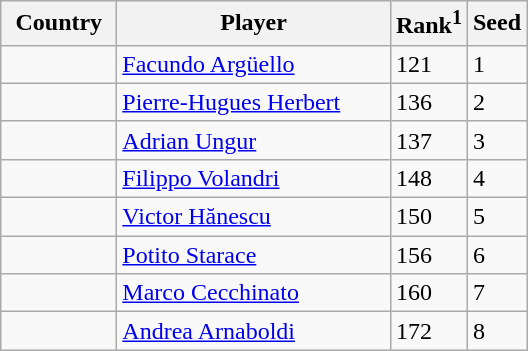<table class="sortable wikitable">
<tr>
<th width="70">Country</th>
<th width="175">Player</th>
<th>Rank<sup>1</sup></th>
<th>Seed</th>
</tr>
<tr>
<td></td>
<td><a href='#'>Facundo Argüello</a></td>
<td>121</td>
<td>1</td>
</tr>
<tr>
<td></td>
<td><a href='#'>Pierre-Hugues Herbert</a></td>
<td>136</td>
<td>2</td>
</tr>
<tr>
<td></td>
<td><a href='#'>Adrian Ungur</a></td>
<td>137</td>
<td>3</td>
</tr>
<tr>
<td></td>
<td><a href='#'>Filippo Volandri</a></td>
<td>148</td>
<td>4</td>
</tr>
<tr>
<td></td>
<td><a href='#'>Victor Hănescu</a></td>
<td>150</td>
<td>5</td>
</tr>
<tr>
<td></td>
<td><a href='#'>Potito Starace</a></td>
<td>156</td>
<td>6</td>
</tr>
<tr>
<td></td>
<td><a href='#'>Marco Cecchinato</a></td>
<td>160</td>
<td>7</td>
</tr>
<tr>
<td></td>
<td><a href='#'>Andrea Arnaboldi</a></td>
<td>172</td>
<td>8</td>
</tr>
</table>
